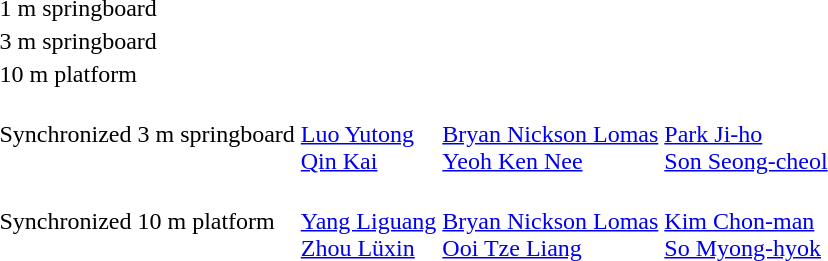<table>
<tr>
<td>1 m springboard<br></td>
<td></td>
<td></td>
<td></td>
</tr>
<tr>
<td>3 m springboard<br></td>
<td></td>
<td></td>
<td></td>
</tr>
<tr>
<td>10 m platform<br></td>
<td></td>
<td></td>
<td></td>
</tr>
<tr>
<td>Synchronized 3 m springboard<br></td>
<td><br><a href='#'>Luo Yutong</a><br><a href='#'>Qin Kai</a></td>
<td><br><a href='#'>Bryan Nickson Lomas</a><br><a href='#'>Yeoh Ken Nee</a></td>
<td><br><a href='#'>Park Ji-ho</a><br><a href='#'>Son Seong-cheol</a></td>
</tr>
<tr>
<td>Synchronized 10 m platform<br></td>
<td><br><a href='#'>Yang Liguang</a><br><a href='#'>Zhou Lüxin</a></td>
<td><br><a href='#'>Bryan Nickson Lomas</a><br><a href='#'>Ooi Tze Liang</a></td>
<td><br><a href='#'>Kim Chon-man</a><br><a href='#'>So Myong-hyok</a></td>
</tr>
</table>
